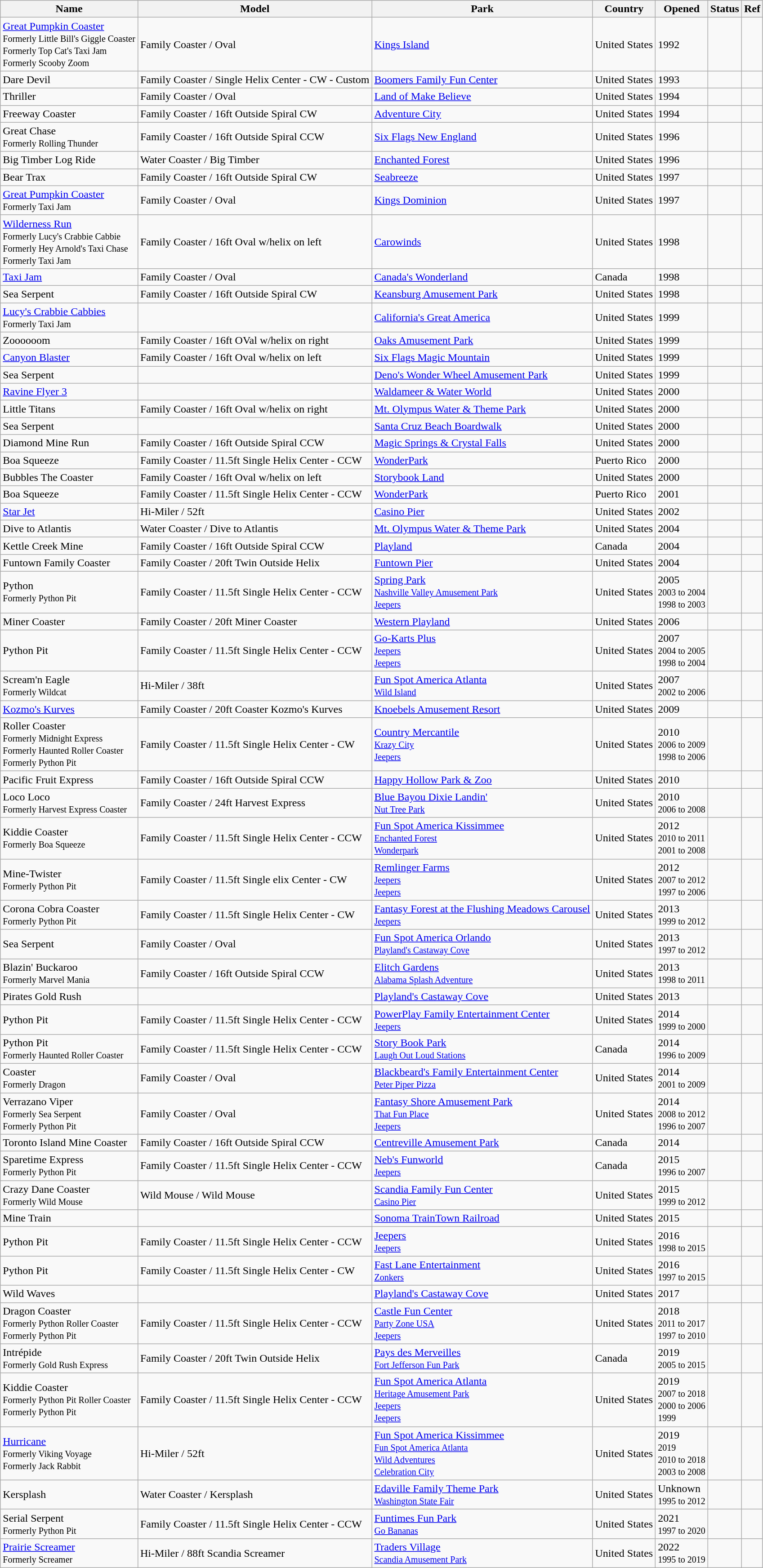<table class="wikitable sortable">
<tr>
<th>Name</th>
<th>Model</th>
<th>Park</th>
<th>Country</th>
<th>Opened</th>
<th>Status</th>
<th class="unsortable">Ref</th>
</tr>
<tr>
<td><a href='#'>Great Pumpkin Coaster</a><br><small>Formerly Little Bill's Giggle Coaster<br>Formerly Top Cat's Taxi Jam<br>Formerly Scooby Zoom</small></td>
<td>Family Coaster / Oval</td>
<td><a href='#'>Kings Island</a></td>
<td> United States</td>
<td>1992</td>
<td></td>
<td></td>
</tr>
<tr>
<td>Dare Devil</td>
<td>Family Coaster / Single Helix Center - CW - Custom</td>
<td><a href='#'>Boomers Family Fun Center</a></td>
<td> United States</td>
<td>1993</td>
<td></td>
<td></td>
</tr>
<tr>
<td>Thriller</td>
<td>Family Coaster / Oval</td>
<td><a href='#'>Land of Make Believe</a></td>
<td> United States</td>
<td>1994</td>
<td></td>
<td></td>
</tr>
<tr>
<td>Freeway Coaster</td>
<td>Family Coaster / 16ft Outside Spiral CW</td>
<td><a href='#'>Adventure City</a></td>
<td> United States</td>
<td>1994</td>
<td></td>
<td></td>
</tr>
<tr>
<td>Great Chase<br><small>Formerly Rolling Thunder</small></td>
<td>Family Coaster / 16ft Outside Spiral CCW</td>
<td><a href='#'>Six Flags New England</a></td>
<td> United States</td>
<td>1996</td>
<td></td>
<td></td>
</tr>
<tr>
<td>Big Timber Log Ride</td>
<td>Water Coaster / Big Timber</td>
<td><a href='#'>Enchanted Forest</a></td>
<td> United States</td>
<td>1996</td>
<td></td>
<td></td>
</tr>
<tr>
<td>Bear Trax</td>
<td>Family Coaster / 16ft Outside Spiral CW</td>
<td><a href='#'>Seabreeze</a></td>
<td> United States</td>
<td>1997</td>
<td></td>
<td></td>
</tr>
<tr>
<td><a href='#'>Great Pumpkin Coaster</a><br><small>Formerly Taxi Jam</small></td>
<td>Family Coaster / Oval</td>
<td><a href='#'>Kings Dominion</a></td>
<td> United States</td>
<td>1997</td>
<td></td>
<td></td>
</tr>
<tr>
<td><a href='#'>Wilderness Run</a><br><small>Formerly Lucy's Crabbie Cabbie<br>Formerly Hey Arnold's Taxi Chase<br>Formerly Taxi Jam</small></td>
<td>Family Coaster / 16ft Oval w/helix on left</td>
<td><a href='#'>Carowinds</a></td>
<td> United States</td>
<td>1998</td>
<td></td>
<td></td>
</tr>
<tr>
<td><a href='#'>Taxi Jam</a></td>
<td>Family Coaster / Oval</td>
<td><a href='#'>Canada's Wonderland</a></td>
<td> Canada</td>
<td>1998</td>
<td></td>
<td></td>
</tr>
<tr>
<td>Sea Serpent</td>
<td>Family Coaster / 16ft Outside Spiral CW</td>
<td><a href='#'>Keansburg Amusement Park</a></td>
<td> United States</td>
<td>1998</td>
<td></td>
<td></td>
</tr>
<tr>
<td><a href='#'>Lucy's Crabbie Cabbies</a><br><small>Formerly Taxi Jam</small></td>
<td></td>
<td><a href='#'>California's Great America</a></td>
<td> United States</td>
<td>1999</td>
<td></td>
<td></td>
</tr>
<tr>
<td>Zoooooom</td>
<td>Family Coaster / 16ft OVal w/helix on right</td>
<td><a href='#'>Oaks Amusement Park</a></td>
<td> United States</td>
<td>1999</td>
<td></td>
<td></td>
</tr>
<tr>
<td><a href='#'>Canyon Blaster</a></td>
<td>Family Coaster / 16ft Oval w/helix on left</td>
<td><a href='#'>Six Flags Magic Mountain</a></td>
<td> United States</td>
<td>1999</td>
<td></td>
<td></td>
</tr>
<tr>
<td>Sea Serpent</td>
<td></td>
<td><a href='#'>Deno's Wonder Wheel Amusement Park</a></td>
<td> United States</td>
<td>1999</td>
<td></td>
<td></td>
</tr>
<tr>
<td><a href='#'>Ravine Flyer 3</a></td>
<td></td>
<td><a href='#'>Waldameer & Water World</a></td>
<td> United States</td>
<td>2000</td>
<td></td>
<td></td>
</tr>
<tr>
<td>Little Titans</td>
<td>Family Coaster / 16ft Oval w/helix on right</td>
<td><a href='#'>Mt. Olympus Water & Theme Park</a></td>
<td> United States</td>
<td>2000</td>
<td></td>
<td></td>
</tr>
<tr>
<td>Sea Serpent</td>
<td></td>
<td><a href='#'>Santa Cruz Beach Boardwalk</a></td>
<td> United States</td>
<td>2000</td>
<td></td>
<td></td>
</tr>
<tr>
<td>Diamond Mine Run</td>
<td>Family Coaster / 16ft Outside Spiral CCW</td>
<td><a href='#'>Magic Springs & Crystal Falls</a></td>
<td> United States</td>
<td>2000</td>
<td></td>
<td></td>
</tr>
<tr>
<td>Boa Squeeze</td>
<td>Family Coaster / 11.5ft Single Helix Center - CCW</td>
<td><a href='#'>WonderPark</a></td>
<td> Puerto Rico</td>
<td>2000</td>
<td></td>
<td></td>
</tr>
<tr>
<td>Bubbles The Coaster</td>
<td>Family Coaster / 16ft Oval w/helix on left</td>
<td><a href='#'>Storybook Land</a></td>
<td> United States</td>
<td>2000</td>
<td></td>
<td></td>
</tr>
<tr>
<td>Boa Squeeze</td>
<td>Family Coaster / 11.5ft Single Helix Center - CCW</td>
<td><a href='#'>WonderPark</a></td>
<td> Puerto Rico</td>
<td>2001</td>
<td></td>
<td></td>
</tr>
<tr>
<td><a href='#'>Star Jet</a></td>
<td>Hi-Miler / 52ft</td>
<td><a href='#'>Casino Pier</a></td>
<td> United States</td>
<td>2002</td>
<td></td>
<td></td>
</tr>
<tr>
<td>Dive to Atlantis</td>
<td>Water Coaster / Dive to Atlantis</td>
<td><a href='#'>Mt. Olympus Water & Theme Park</a></td>
<td> United States</td>
<td>2004</td>
<td></td>
<td></td>
</tr>
<tr>
<td>Kettle Creek Mine</td>
<td>Family Coaster / 16ft Outside Spiral CCW</td>
<td><a href='#'>Playland</a></td>
<td> Canada</td>
<td>2004</td>
<td></td>
<td></td>
</tr>
<tr>
<td>Funtown Family Coaster</td>
<td>Family Coaster / 20ft Twin Outside Helix</td>
<td><a href='#'>Funtown Pier</a></td>
<td> United States</td>
<td>2004</td>
<td></td>
<td></td>
</tr>
<tr>
<td>Python<br><small>Formerly Python Pit</small></td>
<td>Family Coaster / 11.5ft Single Helix Center - CCW</td>
<td><a href='#'>Spring Park</a><br><small><a href='#'>Nashville Valley Amusement Park</a><br><a href='#'>Jeepers</a></small></td>
<td> United States</td>
<td>2005<br><small>2003 to 2004<br>1998 to 2003</small></td>
<td></td>
<td><br><br></td>
</tr>
<tr>
<td>Miner Coaster</td>
<td>Family Coaster / 20ft Miner Coaster</td>
<td><a href='#'>Western Playland</a></td>
<td> United States</td>
<td>2006</td>
<td></td>
<td></td>
</tr>
<tr>
<td>Python Pit</td>
<td>Family Coaster / 11.5ft Single Helix Center - CCW</td>
<td><a href='#'>Go-Karts Plus</a><br><small><a href='#'>Jeepers</a><br><a href='#'>Jeepers</a></small></td>
<td> United States</td>
<td>2007<br><small>2004 to 2005<br>1998 to 2004</small></td>
<td></td>
<td><br><br></td>
</tr>
<tr>
<td>Scream'n Eagle<br><small>Formerly Wildcat</small></td>
<td>Hi-Miler / 38ft</td>
<td><a href='#'>Fun Spot America Atlanta</a><br><small><a href='#'>Wild Island</a></small></td>
<td> United States</td>
<td>2007<br><small>2002 to 2006</small></td>
<td></td>
<td><br></td>
</tr>
<tr>
<td><a href='#'>Kozmo's Kurves</a></td>
<td>Family Coaster / 20ft Coaster Kozmo's Kurves</td>
<td><a href='#'>Knoebels Amusement Resort</a></td>
<td> United States</td>
<td>2009</td>
<td></td>
<td></td>
</tr>
<tr>
<td>Roller Coaster<br><small>Formerly Midnight Express<br>Formerly Haunted Roller Coaster<br>Formerly Python Pit</small></td>
<td>Family Coaster / 11.5ft Single Helix Center - CW</td>
<td><a href='#'>Country Mercantile</a><br><small><a href='#'>Krazy City</a><br><a href='#'>Jeepers</a></small></td>
<td> United States</td>
<td>2010<br><small>2006 to 2009<br>1998 to 2006</small></td>
<td></td>
<td><br><br></td>
</tr>
<tr>
<td>Pacific Fruit Express</td>
<td>Family Coaster / 16ft Outside Spiral CCW</td>
<td><a href='#'>Happy Hollow Park & Zoo</a></td>
<td> United States</td>
<td>2010</td>
<td></td>
<td></td>
</tr>
<tr>
<td>Loco Loco<br><small>Formerly Harvest Express Coaster</small></td>
<td>Family Coaster / 24ft Harvest Express</td>
<td><a href='#'>Blue Bayou Dixie Landin'</a><br><small><a href='#'>Nut Tree Park</a></small></td>
<td> United States</td>
<td>2010<br><small>2006 to 2008</small></td>
<td></td>
<td><br></td>
</tr>
<tr>
<td>Kiddie Coaster<br><small>Formerly Boa Squeeze</small></td>
<td>Family Coaster / 11.5ft Single Helix Center - CCW</td>
<td><a href='#'>Fun Spot America Kissimmee</a><br><small><a href='#'>Enchanted Forest</a><br><a href='#'>Wonderpark</a></small></td>
<td> United States</td>
<td>2012<br><small>2010 to 2011<br>2001 to 2008</small></td>
<td></td>
<td><br><br></td>
</tr>
<tr>
<td>Mine-Twister<br><small>Formerly Python Pit</small></td>
<td>Family Coaster / 11.5ft Single elix Center - CW</td>
<td><a href='#'>Remlinger Farms</a><br><small><a href='#'>Jeepers</a><br><a href='#'>Jeepers</a></small></td>
<td> United States</td>
<td>2012<br><small>2007 to 2012<br>1997 to 2006</small></td>
<td></td>
<td><br><br></td>
</tr>
<tr>
<td>Corona Cobra Coaster<br><small>Formerly Python Pit</small></td>
<td>Family Coaster / 11.5ft Single Helix Center - CW</td>
<td><a href='#'>Fantasy Forest at the Flushing Meadows Carousel</a><br><small><a href='#'>Jeepers</a></small></td>
<td> United States</td>
<td>2013<br><small>1999 to 2012</small></td>
<td></td>
<td><br></td>
</tr>
<tr>
<td>Sea Serpent</td>
<td>Family Coaster / Oval</td>
<td><a href='#'>Fun Spot America Orlando</a><br><small><a href='#'>Playland's Castaway Cove</a></small></td>
<td> United States</td>
<td>2013<br><small>1997 to 2012</small></td>
<td></td>
<td><br></td>
</tr>
<tr>
<td>Blazin' Buckaroo<br><small>Formerly Marvel Mania</small></td>
<td>Family Coaster / 16ft Outside Spiral CCW</td>
<td><a href='#'>Elitch Gardens</a><br><small><a href='#'>Alabama Splash Adventure</a></small></td>
<td> United States</td>
<td>2013<br><small>1998 to 2011</small></td>
<td></td>
<td><br></td>
</tr>
<tr>
<td>Pirates Gold Rush</td>
<td></td>
<td><a href='#'>Playland's Castaway Cove</a></td>
<td> United States</td>
<td>2013</td>
<td></td>
<td></td>
</tr>
<tr>
<td>Python Pit</td>
<td>Family Coaster / 11.5ft Single Helix Center - CCW</td>
<td><a href='#'>PowerPlay Family Entertainment Center</a><br><small><a href='#'>Jeepers</a></small></td>
<td> United States</td>
<td>2014<br><small>1999 to 2000</small></td>
<td></td>
<td><br></td>
</tr>
<tr>
<td>Python Pit<br><small> Formerly Haunted Roller Coaster</small></td>
<td>Family Coaster / 11.5ft Single Helix Center - CCW</td>
<td><a href='#'>Story Book Park</a><br><small><a href='#'>Laugh Out Loud Stations</a></small></td>
<td> Canada</td>
<td>2014<br><small>1996 to 2009</small></td>
<td></td>
<td><br></td>
</tr>
<tr>
<td>Coaster<br><small>Formerly Dragon</small></td>
<td>Family Coaster / Oval</td>
<td><a href='#'>Blackbeard's Family Entertainment Center</a><br><small><a href='#'>Peter Piper Pizza</a></small></td>
<td> United States</td>
<td>2014<br><small>2001 to 2009</small></td>
<td></td>
<td><br></td>
</tr>
<tr>
<td>Verrazano Viper<br><small>Formerly Sea Serpent<br>Formerly Python Pit</small></td>
<td>Family Coaster / Oval</td>
<td><a href='#'>Fantasy Shore Amusement Park</a><br><small><a href='#'>That Fun Place</a><br><a href='#'>Jeepers</a></small></td>
<td> United States</td>
<td>2014<br><small>2008 to 2012<br>1996 to 2007</small></td>
<td></td>
<td><br><br></td>
</tr>
<tr>
<td>Toronto Island Mine Coaster</td>
<td>Family Coaster / 16ft Outside Spiral CCW</td>
<td><a href='#'>Centreville Amusement Park</a></td>
<td> Canada</td>
<td>2014</td>
<td></td>
<td></td>
</tr>
<tr>
<td>Sparetime Express<br><small>Formerly Python Pit</small></td>
<td>Family Coaster / 11.5ft Single Helix Center - CCW</td>
<td><a href='#'>Neb's Funworld</a><br><small><a href='#'>Jeepers</a></small></td>
<td> Canada</td>
<td>2015<br><small>1996 to 2007</small></td>
<td></td>
<td><br></td>
</tr>
<tr>
<td>Crazy Dane Coaster<br><small>Formerly Wild Mouse</small></td>
<td>Wild Mouse / Wild Mouse</td>
<td><a href='#'>Scandia Family Fun Center</a><br><small><a href='#'>Casino Pier</a></small></td>
<td> United States</td>
<td>2015<br><small>1999 to 2012</small></td>
<td></td>
<td><br></td>
</tr>
<tr>
<td>Mine Train</td>
<td></td>
<td><a href='#'>Sonoma TrainTown Railroad</a></td>
<td> United States</td>
<td>2015</td>
<td></td>
<td></td>
</tr>
<tr>
<td>Python Pit</td>
<td>Family Coaster / 11.5ft Single Helix Center - CCW</td>
<td><a href='#'>Jeepers</a><br><small><a href='#'>Jeepers</a></small></td>
<td> United States</td>
<td>2016<br><small>1998 to 2015</small></td>
<td></td>
<td><br></td>
</tr>
<tr>
<td>Python Pit</td>
<td>Family Coaster / 11.5ft Single Helix Center - CW</td>
<td><a href='#'>Fast Lane Entertainment</a><br><small><a href='#'>Zonkers</a></small></td>
<td> United States</td>
<td>2016<br><small>1997 to 2015</small></td>
<td></td>
<td><br></td>
</tr>
<tr>
<td>Wild Waves</td>
<td></td>
<td><a href='#'>Playland's Castaway Cove</a></td>
<td> United States</td>
<td>2017</td>
<td></td>
<td></td>
</tr>
<tr>
<td>Dragon Coaster<br><small>Formerly Python Roller Coaster<br>Formerly Python Pit</small></td>
<td>Family Coaster / 11.5ft Single Helix Center - CCW</td>
<td><a href='#'>Castle Fun Center</a><br><small><a href='#'>Party Zone USA</a><br><a href='#'>Jeepers</a></small></td>
<td> United States</td>
<td>2018<br><small>2011 to 2017<br>1997 to 2010</small></td>
<td></td>
<td><br><br></td>
</tr>
<tr>
<td>Intrépide<br><small>Formerly Gold Rush Express</small></td>
<td>Family Coaster / 20ft Twin Outside Helix</td>
<td><a href='#'>Pays des Merveilles</a><br><small><a href='#'>Fort Jefferson Fun Park</a></small></td>
<td> Canada</td>
<td>2019<br><small>2005 to 2015</small></td>
<td></td>
<td><br></td>
</tr>
<tr>
<td>Kiddie Coaster<br><small>Formerly Python Pit Roller Coaster<br>Formerly Python Pit</small></td>
<td>Family Coaster / 11.5ft Single Helix Center - CCW</td>
<td><a href='#'>Fun Spot America Atlanta</a><br><small><a href='#'>Heritage Amusement Park</a><br><a href='#'>Jeepers</a><br><a href='#'>Jeepers</a></small></td>
<td> United States</td>
<td>2019<br><small>2007 to 2018<br>2000 to 2006<br>1999</small></td>
<td></td>
<td><br><br><br></td>
</tr>
<tr>
<td><a href='#'>Hurricane</a><br><small>Formerly Viking Voyage<br>Formerly Jack Rabbit</small></td>
<td>Hi-Miler / 52ft</td>
<td><a href='#'>Fun Spot America Kissimmee</a><br><small><a href='#'>Fun Spot America Atlanta</a><br><a href='#'>Wild Adventures</a><br><a href='#'>Celebration City</a></small></td>
<td> United States</td>
<td>2019<br><small>2019<br>2010 to 2018<br>2003 to 2008</small></td>
<td></td>
<td><br><br><br></td>
</tr>
<tr>
<td>Kersplash</td>
<td>Water Coaster / Kersplash</td>
<td><a href='#'>Edaville Family Theme Park</a><br><small><a href='#'>Washington State Fair</a></small></td>
<td> United States</td>
<td>Unknown<br><small>1995 to 2012</small></td>
<td></td>
<td><br></td>
</tr>
<tr>
<td>Serial Serpent<br><small>Formerly Python Pit</small></td>
<td>Family Coaster / 11.5ft Single Helix Center - CCW</td>
<td><a href='#'>Funtimes Fun Park</a><br><small><a href='#'>Go Bananas</a></small></td>
<td> United States</td>
<td>2021<br><small>1997 to 2020</small></td>
<td></td>
<td><br></td>
</tr>
<tr>
<td><a href='#'>Prairie Screamer</a><br><small>Formerly Screamer</small></td>
<td>Hi-Miler / 88ft Scandia Screamer</td>
<td><a href='#'>Traders Village</a><br><small><a href='#'>Scandia Amusement Park</a></small></td>
<td> United States</td>
<td>2022<br><small>1995 to 2019</small></td>
<td></td>
<td><br></td>
</tr>
</table>
